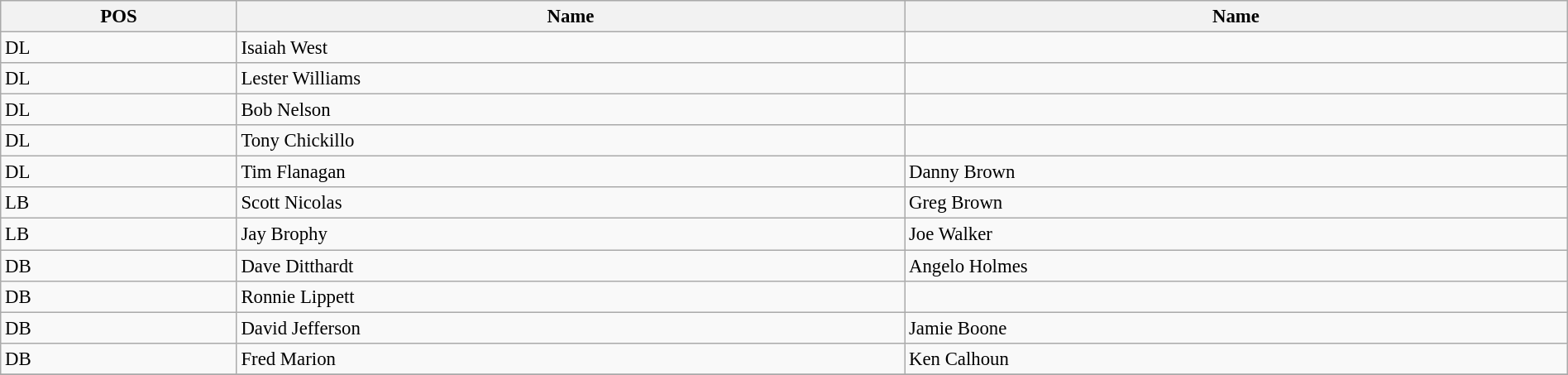<table width=100% class="wikitable" style="text-align:center; font-size:95%; text-align:left">
<tr>
<th><strong>POS</strong></th>
<th><strong>Name</strong></th>
<th><strong>Name</strong></th>
</tr>
<tr>
<td>DL</td>
<td>Isaiah West</td>
<td></td>
</tr>
<tr>
<td>DL</td>
<td>Lester Williams</td>
<td></td>
</tr>
<tr>
<td>DL</td>
<td>Bob Nelson</td>
<td></td>
</tr>
<tr>
<td>DL</td>
<td>Tony Chickillo</td>
<td></td>
</tr>
<tr>
<td>DL</td>
<td>Tim Flanagan</td>
<td>Danny Brown</td>
</tr>
<tr>
<td>LB</td>
<td>Scott Nicolas</td>
<td>Greg Brown</td>
</tr>
<tr>
<td>LB</td>
<td>Jay Brophy</td>
<td>Joe Walker</td>
</tr>
<tr>
<td>DB</td>
<td>Dave Ditthardt</td>
<td>Angelo Holmes</td>
</tr>
<tr>
<td>DB</td>
<td>Ronnie Lippett</td>
<td></td>
</tr>
<tr>
<td>DB</td>
<td>David Jefferson</td>
<td>Jamie Boone</td>
</tr>
<tr>
<td>DB</td>
<td>Fred Marion</td>
<td>Ken Calhoun</td>
</tr>
<tr>
</tr>
</table>
